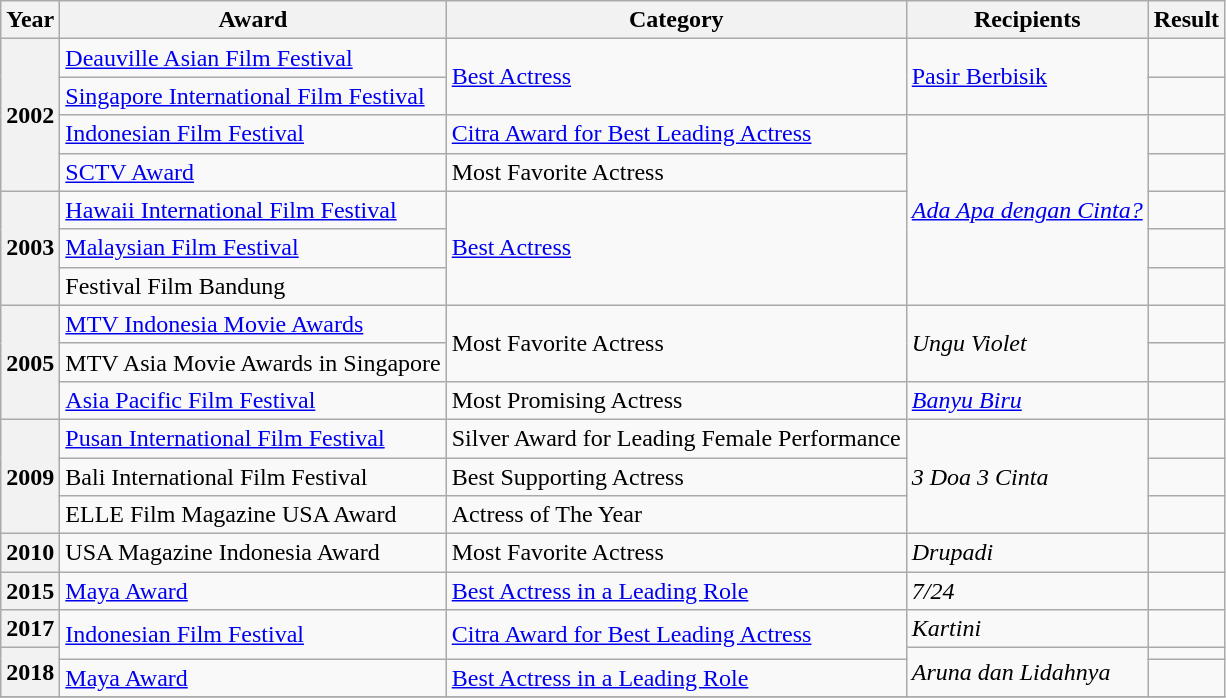<table class="wikitable sortable">
<tr>
<th>Year</th>
<th>Award</th>
<th>Category</th>
<th>Recipients</th>
<th>Result</th>
</tr>
<tr>
<th rowspan="4">2002</th>
<td><a href='#'>Deauville Asian Film Festival</a></td>
<td rowspan="2"><a href='#'>Best Actress</a></td>
<td rowspan="2"><a href='#'>Pasir Berbisik</a></td>
<td></td>
</tr>
<tr>
<td><a href='#'>Singapore International Film Festival</a></td>
<td></td>
</tr>
<tr>
<td><a href='#'>Indonesian Film Festival</a></td>
<td><a href='#'>Citra Award for Best Leading Actress</a></td>
<td rowspan="5"><em><a href='#'>Ada Apa dengan Cinta?</a></em></td>
<td></td>
</tr>
<tr>
<td><a href='#'>SCTV Award</a></td>
<td>Most Favorite Actress</td>
<td></td>
</tr>
<tr>
<th rowspan="3">2003</th>
<td><a href='#'>Hawaii International Film Festival</a></td>
<td rowspan="3"><a href='#'>Best Actress</a></td>
<td></td>
</tr>
<tr>
<td><a href='#'>Malaysian Film Festival</a></td>
<td></td>
</tr>
<tr>
<td>Festival Film Bandung</td>
<td></td>
</tr>
<tr>
<th rowspan="3">2005</th>
<td><a href='#'>MTV Indonesia Movie Awards</a></td>
<td rowspan="2">Most Favorite Actress</td>
<td rowspan="2"><em>Ungu Violet</em></td>
<td></td>
</tr>
<tr>
<td>MTV Asia Movie Awards in Singapore</td>
<td></td>
</tr>
<tr>
<td><a href='#'>Asia Pacific Film Festival</a></td>
<td>Most Promising Actress</td>
<td><em><a href='#'>Banyu Biru</a></em></td>
<td></td>
</tr>
<tr>
<th rowspan="3">2009</th>
<td><a href='#'>Pusan International Film Festival</a></td>
<td>Silver Award for Leading Female Performance</td>
<td rowspan="3"><em>3 Doa 3 Cinta</em></td>
<td></td>
</tr>
<tr>
<td>Bali International Film Festival</td>
<td>Best Supporting Actress</td>
<td></td>
</tr>
<tr>
<td>ELLE Film Magazine USA Award</td>
<td>Actress of The Year</td>
<td></td>
</tr>
<tr>
<th>2010</th>
<td>USA Magazine Indonesia Award</td>
<td>Most Favorite Actress</td>
<td><em>Drupadi</em></td>
<td></td>
</tr>
<tr>
<th>2015</th>
<td><a href='#'>Maya Award</a></td>
<td><a href='#'>Best Actress in a Leading Role</a></td>
<td><em>7/24</em></td>
<td></td>
</tr>
<tr>
<th>2017</th>
<td rowspan="2"><a href='#'>Indonesian Film Festival</a></td>
<td rowspan="2"><a href='#'>Citra Award for Best Leading Actress</a></td>
<td><em>Kartini</em></td>
<td></td>
</tr>
<tr>
<th rowspan="2">2018</th>
<td rowspan="2"><em>Aruna dan Lidahnya</em></td>
<td></td>
</tr>
<tr>
<td><a href='#'>Maya Award</a></td>
<td><a href='#'>Best Actress in a Leading Role</a></td>
<td></td>
</tr>
<tr>
</tr>
</table>
